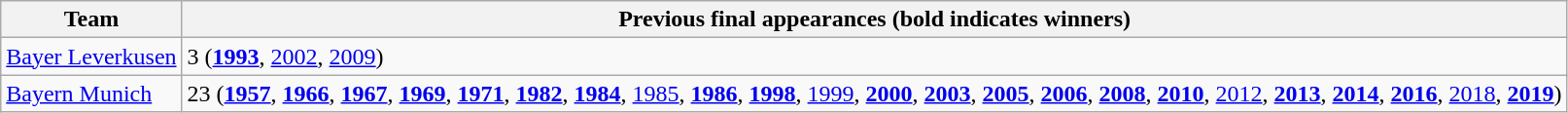<table class="wikitable">
<tr>
<th>Team</th>
<th>Previous final appearances (bold indicates winners)</th>
</tr>
<tr>
<td><a href='#'>Bayer Leverkusen</a></td>
<td>3 (<strong><a href='#'>1993</a></strong>, <a href='#'>2002</a>, <a href='#'>2009</a>)</td>
</tr>
<tr>
<td><a href='#'>Bayern Munich</a></td>
<td>23 (<strong><a href='#'>1957</a></strong>, <strong><a href='#'>1966</a></strong>, <strong><a href='#'>1967</a></strong>, <strong><a href='#'>1969</a></strong>, <strong><a href='#'>1971</a></strong>, <strong><a href='#'>1982</a></strong>, <strong><a href='#'>1984</a></strong>, <a href='#'>1985</a>, <strong><a href='#'>1986</a></strong>, <strong><a href='#'>1998</a></strong>, <a href='#'>1999</a>, <strong><a href='#'>2000</a></strong>, <strong><a href='#'>2003</a></strong>, <strong><a href='#'>2005</a></strong>, <strong><a href='#'>2006</a></strong>, <strong><a href='#'>2008</a></strong>, <strong><a href='#'>2010</a></strong>, <a href='#'>2012</a>, <strong><a href='#'>2013</a></strong>, <strong><a href='#'>2014</a></strong>, <strong><a href='#'>2016</a></strong>, <a href='#'>2018</a>, <strong><a href='#'>2019</a></strong>)</td>
</tr>
</table>
